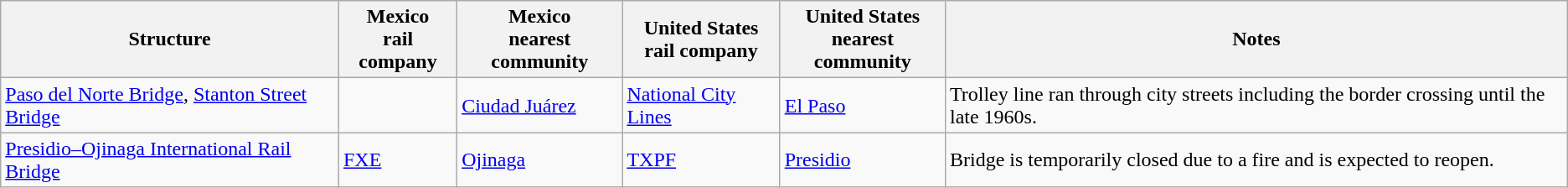<table class="wikitable">
<tr>
<th>Structure</th>
<th>Mexico<br>rail company</th>
<th>Mexico<br>nearest community</th>
<th>United States<br>rail company</th>
<th>United States<br>nearest community</th>
<th>Notes</th>
</tr>
<tr>
<td><a href='#'>Paso del Norte Bridge</a>, <a href='#'>Stanton Street Bridge</a></td>
<td></td>
<td><a href='#'>Ciudad Juárez</a></td>
<td><a href='#'>National City Lines</a></td>
<td><a href='#'>El Paso</a></td>
<td>Trolley line ran through city streets including the border crossing until the late 1960s.</td>
</tr>
<tr>
<td><a href='#'>Presidio–Ojinaga International Rail Bridge</a></td>
<td><a href='#'>FXE</a></td>
<td><a href='#'>Ojinaga</a></td>
<td><a href='#'>TXPF</a></td>
<td><a href='#'>Presidio</a></td>
<td>Bridge is temporarily closed due to a fire and is expected to reopen.</td>
</tr>
</table>
